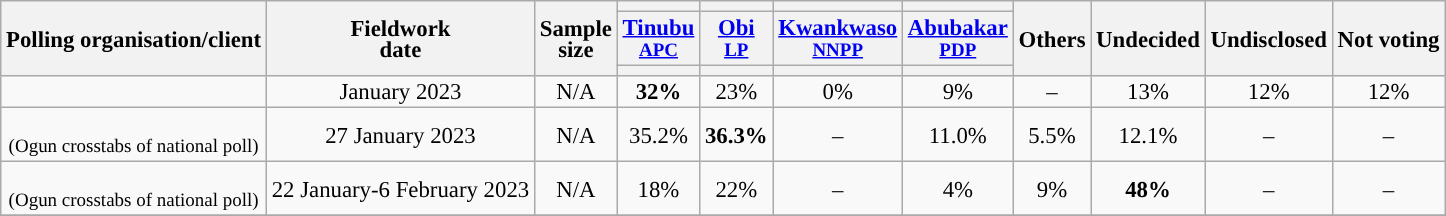<table class="wikitable" style="text-align:center;font-size:95%;line-height:14px;">
<tr>
<th rowspan="3">Polling organisation/client</th>
<th rowspan="3">Fieldwork<br>date</th>
<th rowspan="3">Sample<br>size</th>
<th></th>
<th></th>
<th></th>
<th></th>
<th rowspan="3">Others</th>
<th rowspan="3">Undecided</th>
<th rowspan="3">Undisclosed</th>
<th rowspan="3">Not voting</th>
</tr>
<tr>
<th><a href='#'>Tinubu</a><br><small><a href='#'>APC</a></small></th>
<th><a href='#'>Obi</a><br><small><a href='#'>LP</a></small></th>
<th><a href='#'>Kwankwaso</a><br><small><a href='#'>NNPP</a></small></th>
<th><a href='#'>Abubakar</a><br><small><a href='#'>PDP</a></small></th>
</tr>
<tr>
<th style="background:"></th>
<th style="background:"></th>
<th style="background:"></th>
<th style="background:"></th>
</tr>
<tr>
<td></td>
<td>January 2023</td>
<td>N/A</td>
<td><strong>32%</strong></td>
<td>23%</td>
<td>0%</td>
<td>9%</td>
<td>–</td>
<td>13%</td>
<td>12%</td>
<td>12%</td>
</tr>
<tr>
<td><br><small>(Ogun crosstabs of national poll)</small></td>
<td>27 January 2023</td>
<td>N/A</td>
<td>35.2%</td>
<td><strong>36.3%</strong></td>
<td>–</td>
<td>11.0%</td>
<td>5.5%</td>
<td>12.1%</td>
<td>–</td>
<td>–</td>
</tr>
<tr>
<td><br><small>(Ogun crosstabs of national poll)</small></td>
<td>22 January-6 February 2023</td>
<td>N/A</td>
<td>18%</td>
<td>22%</td>
<td>–</td>
<td>4%</td>
<td>9%</td>
<td><strong>48%</strong></td>
<td>–</td>
<td>–</td>
</tr>
<tr>
</tr>
</table>
